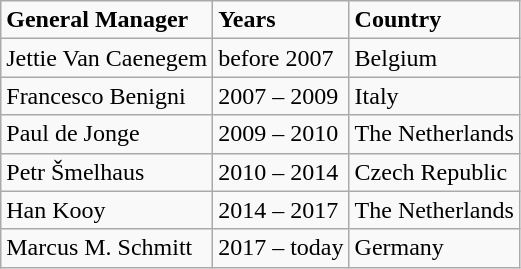<table class="wikitable">
<tr>
<td><strong>General Manager</strong></td>
<td><strong>Years</strong></td>
<td><strong>Country</strong></td>
</tr>
<tr>
<td>Jettie Van Caenegem</td>
<td>before 2007</td>
<td>Belgium</td>
</tr>
<tr>
<td>Francesco Benigni</td>
<td>2007 – 2009</td>
<td>Italy</td>
</tr>
<tr>
<td>Paul de Jonge</td>
<td>2009 – 2010</td>
<td>The Netherlands</td>
</tr>
<tr>
<td>Petr Šmelhaus</td>
<td>2010 – 2014</td>
<td>Czech Republic</td>
</tr>
<tr>
<td>Han Kooy</td>
<td>2014 – 2017</td>
<td>The Netherlands</td>
</tr>
<tr>
<td>Marcus M. Schmitt</td>
<td>2017 – today</td>
<td>Germany</td>
</tr>
</table>
